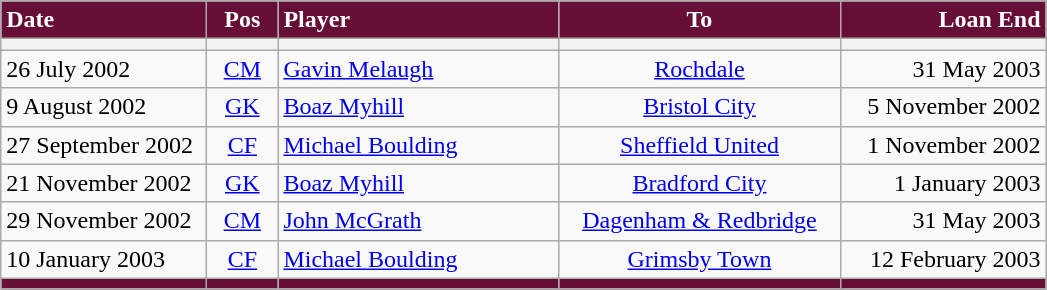<table class="wikitable">
<tr>
<th style="background:#670E36; color:#ffffff; text-align:left; width:130px">Date</th>
<th style="background:#670E36; color:#ffffff; text-align:center; width:40px">Pos</th>
<th style="background:#670E36; color:#ffffff; text-align:left; width:180px">Player</th>
<th style="background:#670E36; color:#ffffff; text-align:center; width:180px">To</th>
<th style="background:#670E36; color:#ffffff; text-align:right; width:130px">Loan End</th>
</tr>
<tr>
<th></th>
<th></th>
<th></th>
<th></th>
<th></th>
</tr>
<tr>
<td>26 July 2002</td>
<td style="text-align:center;"><a href='#'>CM</a></td>
<td> <a href='#'>Gavin Melaugh</a></td>
<td style="text-align:center;"><a href='#'>Rochdale</a></td>
<td style="text-align:right;">31 May 2003</td>
</tr>
<tr>
<td>9 August 2002</td>
<td style="text-align:center;"><a href='#'>GK</a></td>
<td> <a href='#'>Boaz Myhill</a></td>
<td style="text-align:center;"><a href='#'>Bristol City</a></td>
<td style="text-align:right;">5 November 2002</td>
</tr>
<tr>
<td>27 September 2002</td>
<td style="text-align:center;"><a href='#'>CF</a></td>
<td><a href='#'>Michael Boulding</a></td>
<td style="text-align:center;"><a href='#'>Sheffield United</a></td>
<td style="text-align:right;">1 November 2002</td>
</tr>
<tr>
<td>21 November 2002</td>
<td style="text-align:center;"><a href='#'>GK</a></td>
<td> <a href='#'>Boaz Myhill</a></td>
<td style="text-align:center;"><a href='#'>Bradford City</a></td>
<td style="text-align:right;">1 January 2003</td>
</tr>
<tr>
<td>29 November 2002</td>
<td style="text-align:center;"><a href='#'>CM</a></td>
<td> <a href='#'>John McGrath</a></td>
<td style="text-align:center;"><a href='#'>Dagenham & Redbridge</a></td>
<td style="text-align:right;">31 May 2003</td>
</tr>
<tr>
<td>10 January 2003</td>
<td style="text-align:center;"><a href='#'>CF</a></td>
<td><a href='#'>Michael Boulding</a></td>
<td style="text-align:center;"><a href='#'>Grimsby Town</a></td>
<td style="text-align:right;">12 February 2003</td>
</tr>
<tr>
<th style="background:#670E36;"></th>
<th style="background:#670E36;"></th>
<th style="background:#670E36;"></th>
<th style="background:#670E36;"></th>
<th style="background:#670E36;"></th>
</tr>
</table>
